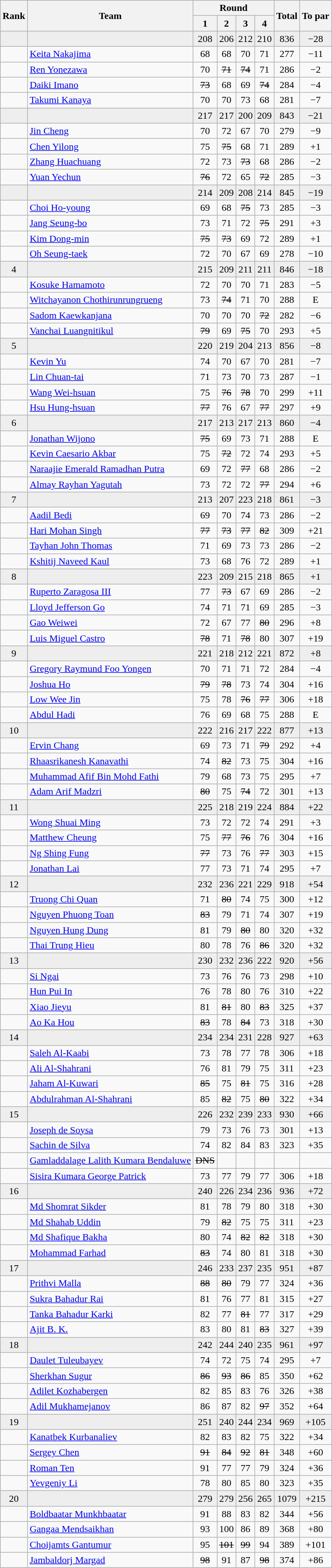<table class=wikitable style="text-align:center">
<tr>
<th rowspan="2">Rank</th>
<th rowspan="2">Team</th>
<th colspan="4">Round</th>
<th rowspan="2">Total</th>
<th rowspan="2">To par</th>
</tr>
<tr>
<th>1</th>
<th>2</th>
<th>3</th>
<th>4</th>
</tr>
<tr style="background:#eeeeee;">
<td></td>
<td align=left></td>
<td>208</td>
<td>206</td>
<td>212</td>
<td>210</td>
<td>836</td>
<td>−28</td>
</tr>
<tr>
<td></td>
<td align=left><a href='#'>Keita Nakajima</a></td>
<td>68</td>
<td>68</td>
<td>70</td>
<td>71</td>
<td>277</td>
<td>−11</td>
</tr>
<tr>
<td></td>
<td align=left><a href='#'>Ren Yonezawa</a></td>
<td>70</td>
<td><s>71</s></td>
<td><s>74</s></td>
<td>71</td>
<td>286</td>
<td>−2</td>
</tr>
<tr>
<td></td>
<td align=left><a href='#'>Daiki Imano</a></td>
<td><s>73</s></td>
<td>68</td>
<td>69</td>
<td><s>74</s></td>
<td>284</td>
<td>−4</td>
</tr>
<tr>
<td></td>
<td align=left><a href='#'>Takumi Kanaya</a></td>
<td>70</td>
<td>70</td>
<td>73</td>
<td>68</td>
<td>281</td>
<td>−7</td>
</tr>
<tr style="background:#eeeeee;">
<td></td>
<td align=left></td>
<td>217</td>
<td>217</td>
<td>200</td>
<td>209</td>
<td>843</td>
<td>−21</td>
</tr>
<tr>
<td></td>
<td align=left><a href='#'>Jin Cheng</a></td>
<td>70</td>
<td>72</td>
<td>67</td>
<td>70</td>
<td>279</td>
<td>−9</td>
</tr>
<tr>
<td></td>
<td align=left><a href='#'>Chen Yilong</a></td>
<td>75</td>
<td><s>75</s></td>
<td>68</td>
<td>71</td>
<td>289</td>
<td>+1</td>
</tr>
<tr>
<td></td>
<td align=left><a href='#'>Zhang Huachuang</a></td>
<td>72</td>
<td>73</td>
<td><s>73</s></td>
<td>68</td>
<td>286</td>
<td>−2</td>
</tr>
<tr>
<td></td>
<td align=left><a href='#'>Yuan Yechun</a></td>
<td><s>76</s></td>
<td>72</td>
<td>65</td>
<td><s>72</s></td>
<td>285</td>
<td>−3</td>
</tr>
<tr style="background:#eeeeee;">
<td></td>
<td align=left></td>
<td>214</td>
<td>209</td>
<td>208</td>
<td>214</td>
<td>845</td>
<td>−19</td>
</tr>
<tr>
<td></td>
<td align=left><a href='#'>Choi Ho-young</a></td>
<td>69</td>
<td>68</td>
<td><s>75</s></td>
<td>73</td>
<td>285</td>
<td>−3</td>
</tr>
<tr>
<td></td>
<td align=left><a href='#'>Jang Seung-bo</a></td>
<td>73</td>
<td>71</td>
<td>72</td>
<td><s>75</s></td>
<td>291</td>
<td>+3</td>
</tr>
<tr>
<td></td>
<td align=left><a href='#'>Kim Dong-min</a></td>
<td><s>75</s></td>
<td><s>73</s></td>
<td>69</td>
<td>72</td>
<td>289</td>
<td>+1</td>
</tr>
<tr>
<td></td>
<td align=left><a href='#'>Oh Seung-taek</a></td>
<td>72</td>
<td>70</td>
<td>67</td>
<td>69</td>
<td>278</td>
<td>−10</td>
</tr>
<tr style="background:#eeeeee;">
<td>4</td>
<td align=left></td>
<td>215</td>
<td>209</td>
<td>211</td>
<td>211</td>
<td>846</td>
<td>−18</td>
</tr>
<tr>
<td></td>
<td align=left><a href='#'>Kosuke Hamamoto</a></td>
<td>72</td>
<td>70</td>
<td>70</td>
<td>71</td>
<td>283</td>
<td>−5</td>
</tr>
<tr>
<td></td>
<td align=left><a href='#'>Witchayanon Chothirunrungrueng</a></td>
<td>73</td>
<td><s>74</s></td>
<td>71</td>
<td>70</td>
<td>288</td>
<td>E</td>
</tr>
<tr>
<td></td>
<td align=left><a href='#'>Sadom Kaewkanjana</a></td>
<td>70</td>
<td>70</td>
<td>70</td>
<td><s>72</s></td>
<td>282</td>
<td>−6</td>
</tr>
<tr>
<td></td>
<td align=left><a href='#'>Vanchai Luangnitikul</a></td>
<td><s>79</s></td>
<td>69</td>
<td><s>75</s></td>
<td>70</td>
<td>293</td>
<td>+5</td>
</tr>
<tr style="background:#eeeeee;">
<td>5</td>
<td align=left></td>
<td>220</td>
<td>219</td>
<td>204</td>
<td>213</td>
<td>856</td>
<td>−8</td>
</tr>
<tr>
<td></td>
<td align=left><a href='#'>Kevin Yu</a></td>
<td>74</td>
<td>70</td>
<td>67</td>
<td>70</td>
<td>281</td>
<td>−7</td>
</tr>
<tr>
<td></td>
<td align=left><a href='#'>Lin Chuan-tai</a></td>
<td>71</td>
<td>73</td>
<td>70</td>
<td>73</td>
<td>287</td>
<td>−1</td>
</tr>
<tr>
<td></td>
<td align=left><a href='#'>Wang Wei-hsuan</a></td>
<td>75</td>
<td><s>76</s></td>
<td><s>78</s></td>
<td>70</td>
<td>299</td>
<td>+11</td>
</tr>
<tr>
<td></td>
<td align=left><a href='#'>Hsu Hung-hsuan</a></td>
<td><s>77</s></td>
<td>76</td>
<td>67</td>
<td><s>77</s></td>
<td>297</td>
<td>+9</td>
</tr>
<tr style="background:#eeeeee;">
<td>6</td>
<td align=left></td>
<td>217</td>
<td>213</td>
<td>217</td>
<td>213</td>
<td>860</td>
<td>−4</td>
</tr>
<tr>
<td></td>
<td align=left><a href='#'>Jonathan Wijono</a></td>
<td><s>75</s></td>
<td>69</td>
<td>73</td>
<td>71</td>
<td>288</td>
<td>E</td>
</tr>
<tr>
<td></td>
<td align=left><a href='#'>Kevin Caesario Akbar</a></td>
<td>75</td>
<td><s>72</s></td>
<td>72</td>
<td>74</td>
<td>293</td>
<td>+5</td>
</tr>
<tr>
<td></td>
<td align=left><a href='#'>Naraajie Emerald Ramadhan Putra</a></td>
<td>69</td>
<td>72</td>
<td><s>77</s></td>
<td>68</td>
<td>286</td>
<td>−2</td>
</tr>
<tr>
<td></td>
<td align=left><a href='#'>Almay Rayhan Yagutah</a></td>
<td>73</td>
<td>72</td>
<td>72</td>
<td><s>77</s></td>
<td>294</td>
<td>+6</td>
</tr>
<tr style="background:#eeeeee;">
<td>7</td>
<td align=left></td>
<td>213</td>
<td>207</td>
<td>223</td>
<td>218</td>
<td>861</td>
<td>−3</td>
</tr>
<tr>
<td></td>
<td align=left><a href='#'>Aadil Bedi</a></td>
<td>69</td>
<td>70</td>
<td>74</td>
<td>73</td>
<td>286</td>
<td>−2</td>
</tr>
<tr>
<td></td>
<td align=left><a href='#'>Hari Mohan Singh</a></td>
<td><s>77</s></td>
<td><s>73</s></td>
<td><s>77</s></td>
<td><s>82</s></td>
<td>309</td>
<td>+21</td>
</tr>
<tr>
<td></td>
<td align=left><a href='#'>Tayhan John Thomas</a></td>
<td>71</td>
<td>69</td>
<td>73</td>
<td>73</td>
<td>286</td>
<td>−2</td>
</tr>
<tr>
<td></td>
<td align=left><a href='#'>Kshitij Naveed Kaul</a></td>
<td>73</td>
<td>68</td>
<td>76</td>
<td>72</td>
<td>289</td>
<td>+1</td>
</tr>
<tr style="background:#eeeeee;">
<td>8</td>
<td align=left></td>
<td>223</td>
<td>209</td>
<td>215</td>
<td>218</td>
<td>865</td>
<td>+1</td>
</tr>
<tr>
<td></td>
<td align=left><a href='#'>Ruperto Zaragosa III</a></td>
<td>77</td>
<td><s>73</s></td>
<td>67</td>
<td>69</td>
<td>286</td>
<td>−2</td>
</tr>
<tr>
<td></td>
<td align=left><a href='#'>Lloyd Jefferson Go</a></td>
<td>74</td>
<td>71</td>
<td>71</td>
<td>69</td>
<td>285</td>
<td>−3</td>
</tr>
<tr>
<td></td>
<td align=left><a href='#'>Gao Weiwei</a></td>
<td>72</td>
<td>67</td>
<td>77</td>
<td><s>80</s></td>
<td>296</td>
<td>+8</td>
</tr>
<tr>
<td></td>
<td align=left><a href='#'>Luis Miguel Castro</a></td>
<td><s>78</s></td>
<td>71</td>
<td><s>78</s></td>
<td>80</td>
<td>307</td>
<td>+19</td>
</tr>
<tr style="background:#eeeeee;">
<td>9</td>
<td align=left></td>
<td>221</td>
<td>218</td>
<td>212</td>
<td>221</td>
<td>872</td>
<td>+8</td>
</tr>
<tr>
<td></td>
<td align=left><a href='#'>Gregory Raymund Foo Yongen</a></td>
<td>70</td>
<td>71</td>
<td>71</td>
<td>72</td>
<td>284</td>
<td>−4</td>
</tr>
<tr>
<td></td>
<td align=left><a href='#'>Joshua Ho</a></td>
<td><s>79</s></td>
<td><s>78</s></td>
<td>73</td>
<td>74</td>
<td>304</td>
<td>+16</td>
</tr>
<tr>
<td></td>
<td align=left><a href='#'>Low Wee Jin</a></td>
<td>75</td>
<td>78</td>
<td><s>76</s></td>
<td><s>77</s></td>
<td>306</td>
<td>+18</td>
</tr>
<tr>
<td></td>
<td align=left><a href='#'>Abdul Hadi</a></td>
<td>76</td>
<td>69</td>
<td>68</td>
<td>75</td>
<td>288</td>
<td>E</td>
</tr>
<tr style="background:#eeeeee;">
<td>10</td>
<td align=left></td>
<td>222</td>
<td>216</td>
<td>217</td>
<td>222</td>
<td>877</td>
<td>+13</td>
</tr>
<tr>
<td></td>
<td align=left><a href='#'>Ervin Chang</a></td>
<td>69</td>
<td>73</td>
<td>71</td>
<td><s>79</s></td>
<td>292</td>
<td>+4</td>
</tr>
<tr>
<td></td>
<td align=left><a href='#'>Rhaasrikanesh Kanavathi</a></td>
<td>74</td>
<td><s>82</s></td>
<td>73</td>
<td>75</td>
<td>304</td>
<td>+16</td>
</tr>
<tr>
<td></td>
<td align=left><a href='#'>Muhammad Afif Bin Mohd Fathi</a></td>
<td>79</td>
<td>68</td>
<td>73</td>
<td>75</td>
<td>295</td>
<td>+7</td>
</tr>
<tr>
<td></td>
<td align=left><a href='#'>Adam Arif Madzri</a></td>
<td><s>80</s></td>
<td>75</td>
<td><s>74</s></td>
<td>72</td>
<td>301</td>
<td>+13</td>
</tr>
<tr style="background:#eeeeee;">
<td>11</td>
<td align=left></td>
<td>225</td>
<td>218</td>
<td>219</td>
<td>224</td>
<td>884</td>
<td>+22</td>
</tr>
<tr>
<td></td>
<td align=left><a href='#'>Wong Shuai Ming</a></td>
<td>73</td>
<td>72</td>
<td>72</td>
<td>74</td>
<td>291</td>
<td>+3</td>
</tr>
<tr>
<td></td>
<td align=left><a href='#'>Matthew Cheung</a></td>
<td>75</td>
<td><s>77</s></td>
<td><s>76</s></td>
<td>76</td>
<td>304</td>
<td>+16</td>
</tr>
<tr>
<td></td>
<td align=left><a href='#'>Ng Shing Fung</a></td>
<td><s>77</s></td>
<td>73</td>
<td>76</td>
<td><s>77</s></td>
<td>303</td>
<td>+15</td>
</tr>
<tr>
<td></td>
<td align=left><a href='#'>Jonathan Lai</a></td>
<td>77</td>
<td>73</td>
<td>71</td>
<td>74</td>
<td>295</td>
<td>+7</td>
</tr>
<tr style="background:#eeeeee;">
<td>12</td>
<td align=left></td>
<td>232</td>
<td>236</td>
<td>221</td>
<td>229</td>
<td>918</td>
<td>+54</td>
</tr>
<tr>
<td></td>
<td align=left><a href='#'>Truong Chi Quan</a></td>
<td>71</td>
<td><s>80</s></td>
<td>74</td>
<td>75</td>
<td>300</td>
<td>+12</td>
</tr>
<tr>
<td></td>
<td align=left><a href='#'>Nguyen Phuong Toan</a></td>
<td><s>83</s></td>
<td>79</td>
<td>71</td>
<td>74</td>
<td>307</td>
<td>+19</td>
</tr>
<tr>
<td></td>
<td align=left><a href='#'>Nguyen Hung Dung</a></td>
<td>81</td>
<td>79</td>
<td><s>80</s></td>
<td>80</td>
<td>320</td>
<td>+32</td>
</tr>
<tr>
<td></td>
<td align=left><a href='#'>Thai Trung Hieu</a></td>
<td>80</td>
<td>78</td>
<td>76</td>
<td><s>86</s></td>
<td>320</td>
<td>+32</td>
</tr>
<tr style="background:#eeeeee;">
<td>13</td>
<td align=left></td>
<td>230</td>
<td>232</td>
<td>236</td>
<td>222</td>
<td>920</td>
<td>+56</td>
</tr>
<tr>
<td></td>
<td align=left><a href='#'>Si Ngai</a></td>
<td>73</td>
<td>76</td>
<td>76</td>
<td>73</td>
<td>298</td>
<td>+10</td>
</tr>
<tr>
<td></td>
<td align=left><a href='#'>Hun Pui In</a></td>
<td>76</td>
<td>78</td>
<td>80</td>
<td>76</td>
<td>310</td>
<td>+22</td>
</tr>
<tr>
<td></td>
<td align=left><a href='#'>Xiao Jieyu</a></td>
<td>81</td>
<td><s>81</s></td>
<td>80</td>
<td><s>83</s></td>
<td>325</td>
<td>+37</td>
</tr>
<tr>
<td></td>
<td align=left><a href='#'>Ao Ka Hou</a></td>
<td><s>83</s></td>
<td>78</td>
<td><s>84</s></td>
<td>73</td>
<td>318</td>
<td>+30</td>
</tr>
<tr style="background:#eeeeee;">
<td>14</td>
<td align=left></td>
<td>234</td>
<td>234</td>
<td>231</td>
<td>228</td>
<td>927</td>
<td>+63</td>
</tr>
<tr>
<td></td>
<td align=left><a href='#'>Saleh Al-Kaabi</a></td>
<td>73</td>
<td>78</td>
<td>77</td>
<td>78</td>
<td>306</td>
<td>+18</td>
</tr>
<tr>
<td></td>
<td align=left><a href='#'>Ali Al-Shahrani</a></td>
<td>76</td>
<td>81</td>
<td>79</td>
<td>75</td>
<td>311</td>
<td>+23</td>
</tr>
<tr>
<td></td>
<td align=left><a href='#'>Jaham Al-Kuwari</a></td>
<td><s>85</s></td>
<td>75</td>
<td><s>81</s></td>
<td>75</td>
<td>316</td>
<td>+28</td>
</tr>
<tr>
<td></td>
<td align=left><a href='#'>Abdulrahman Al-Shahrani</a></td>
<td>85</td>
<td><s>82</s></td>
<td>75</td>
<td><s>80</s></td>
<td>322</td>
<td>+34</td>
</tr>
<tr style="background:#eeeeee;">
<td>15</td>
<td align=left></td>
<td>226</td>
<td>232</td>
<td>239</td>
<td>233</td>
<td>930</td>
<td>+66</td>
</tr>
<tr>
<td></td>
<td align=left><a href='#'>Joseph de Soysa</a></td>
<td>79</td>
<td>73</td>
<td>76</td>
<td>73</td>
<td>301</td>
<td>+13</td>
</tr>
<tr>
<td></td>
<td align=left><a href='#'>Sachin de Silva</a></td>
<td>74</td>
<td>82</td>
<td>84</td>
<td>83</td>
<td>323</td>
<td>+35</td>
</tr>
<tr>
<td></td>
<td align=left><a href='#'>Gamladdalage Lalith Kumara Bendaluwe</a></td>
<td><s>DNS</s></td>
<td></td>
<td></td>
<td></td>
<td></td>
<td></td>
</tr>
<tr>
<td></td>
<td align=left><a href='#'>Sisira Kumara George Patrick</a></td>
<td>73</td>
<td>77</td>
<td>79</td>
<td>77</td>
<td>306</td>
<td>+18</td>
</tr>
<tr style="background:#eeeeee;">
<td>16</td>
<td align=left></td>
<td>240</td>
<td>226</td>
<td>234</td>
<td>236</td>
<td>936</td>
<td>+72</td>
</tr>
<tr>
<td></td>
<td align=left><a href='#'>Md Shomrat Sikder</a></td>
<td>81</td>
<td>78</td>
<td>79</td>
<td>80</td>
<td>318</td>
<td>+30</td>
</tr>
<tr>
<td></td>
<td align=left><a href='#'>Md Shahab Uddin</a></td>
<td>79</td>
<td><s>82</s></td>
<td>75</td>
<td>75</td>
<td>311</td>
<td>+23</td>
</tr>
<tr>
<td></td>
<td align=left><a href='#'>Md Shafique Bakha</a></td>
<td>80</td>
<td>74</td>
<td><s>82</s></td>
<td><s>82</s></td>
<td>318</td>
<td>+30</td>
</tr>
<tr>
<td></td>
<td align=left><a href='#'>Mohammad Farhad</a></td>
<td><s>83</s></td>
<td>74</td>
<td>80</td>
<td>81</td>
<td>318</td>
<td>+30</td>
</tr>
<tr style="background:#eeeeee;">
<td>17</td>
<td align=left></td>
<td>246</td>
<td>233</td>
<td>237</td>
<td>235</td>
<td>951</td>
<td>+87</td>
</tr>
<tr>
<td></td>
<td align=left><a href='#'>Prithvi Malla</a></td>
<td><s>88</s></td>
<td><s>80</s></td>
<td>79</td>
<td>77</td>
<td>324</td>
<td>+36</td>
</tr>
<tr>
<td></td>
<td align=left><a href='#'>Sukra Bahadur Rai</a></td>
<td>81</td>
<td>76</td>
<td>77</td>
<td>81</td>
<td>315</td>
<td>+27</td>
</tr>
<tr>
<td></td>
<td align=left><a href='#'>Tanka Bahadur Karki</a></td>
<td>82</td>
<td>77</td>
<td><s>81</s></td>
<td>77</td>
<td>317</td>
<td>+29</td>
</tr>
<tr>
<td></td>
<td align=left><a href='#'>Ajit B. K.</a></td>
<td>83</td>
<td>80</td>
<td>81</td>
<td><s>83</s></td>
<td>327</td>
<td>+39</td>
</tr>
<tr style="background:#eeeeee;">
<td>18</td>
<td align=left></td>
<td>242</td>
<td>244</td>
<td>240</td>
<td>235</td>
<td>961</td>
<td>+97</td>
</tr>
<tr>
<td></td>
<td align=left><a href='#'>Daulet Tuleubayev</a></td>
<td>74</td>
<td>72</td>
<td>75</td>
<td>74</td>
<td>295</td>
<td>+7</td>
</tr>
<tr>
<td></td>
<td align=left><a href='#'>Sherkhan Sugur</a></td>
<td><s>86</s></td>
<td><s>93</s></td>
<td><s>86</s></td>
<td>85</td>
<td>350</td>
<td>+62</td>
</tr>
<tr>
<td></td>
<td align=left><a href='#'>Adilet Kozhabergen</a></td>
<td>82</td>
<td>85</td>
<td>83</td>
<td>76</td>
<td>326</td>
<td>+38</td>
</tr>
<tr>
<td></td>
<td align=left><a href='#'>Adil Mukhamejanov</a></td>
<td>86</td>
<td>87</td>
<td>82</td>
<td><s>97</s></td>
<td>352</td>
<td>+64</td>
</tr>
<tr style="background:#eeeeee;">
<td>19</td>
<td align=left></td>
<td>251</td>
<td>240</td>
<td>244</td>
<td>234</td>
<td>969</td>
<td>+105</td>
</tr>
<tr>
<td></td>
<td align=left><a href='#'>Kanatbek Kurbanaliev</a></td>
<td>82</td>
<td>83</td>
<td>82</td>
<td>75</td>
<td>322</td>
<td>+34</td>
</tr>
<tr>
<td></td>
<td align=left><a href='#'>Sergey Chen</a></td>
<td><s>91</s></td>
<td><s>84</s></td>
<td><s>92</s></td>
<td><s>81</s></td>
<td>348</td>
<td>+60</td>
</tr>
<tr>
<td></td>
<td align=left><a href='#'>Roman Ten</a></td>
<td>91</td>
<td>77</td>
<td>77</td>
<td>79</td>
<td>324</td>
<td>+36</td>
</tr>
<tr>
<td></td>
<td align=left><a href='#'>Yevgeniy Li</a></td>
<td>78</td>
<td>80</td>
<td>85</td>
<td>80</td>
<td>323</td>
<td>+35</td>
</tr>
<tr style="background:#eeeeee;">
<td>20</td>
<td align=left></td>
<td>279</td>
<td>279</td>
<td>256</td>
<td>265</td>
<td>1079</td>
<td>+215</td>
</tr>
<tr>
<td></td>
<td align=left><a href='#'>Boldbaatar Munkhbaatar</a></td>
<td>91</td>
<td>88</td>
<td>83</td>
<td>82</td>
<td>344</td>
<td>+56</td>
</tr>
<tr>
<td></td>
<td align=left><a href='#'>Gangaa Mendsaikhan</a></td>
<td>93</td>
<td>100</td>
<td>86</td>
<td>89</td>
<td>368</td>
<td>+80</td>
</tr>
<tr>
<td></td>
<td align=left><a href='#'>Choijamts Gantumur</a></td>
<td>95</td>
<td><s>101</s></td>
<td><s>99</s></td>
<td>94</td>
<td>389</td>
<td>+101</td>
</tr>
<tr>
<td></td>
<td align=left><a href='#'>Jambaldorj Margad</a></td>
<td><s>98</s></td>
<td>91</td>
<td>87</td>
<td><s>98</s></td>
<td>374</td>
<td>+86</td>
</tr>
</table>
